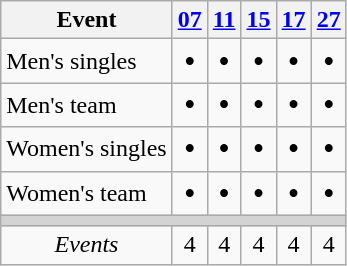<table class="wikitable" style="text-align:center">
<tr>
<th>Event</th>
<th><a href='#'>07</a></th>
<th><a href='#'>11</a></th>
<th><a href='#'>15</a></th>
<th><a href='#'>17</a></th>
<th><a href='#'>27</a></th>
</tr>
<tr>
<td align=left>Men's singles</td>
<td><big><strong>•</strong></big></td>
<td><big><strong>•</strong></big></td>
<td><big><strong>•</strong></big></td>
<td><big><strong>•</strong></big></td>
<td><big><strong>•</strong></big></td>
</tr>
<tr>
<td align=left>Men's team</td>
<td><big><strong>•</strong></big></td>
<td><big><strong>•</strong></big></td>
<td><big><strong>•</strong></big></td>
<td><big><strong>•</strong></big></td>
<td><big><strong>•</strong></big></td>
</tr>
<tr>
<td align=left>Women's singles</td>
<td><big><strong>•</strong></big></td>
<td><big><strong>•</strong></big></td>
<td><big><strong>•</strong></big></td>
<td><big><strong>•</strong></big></td>
<td><big><strong>•</strong></big></td>
</tr>
<tr>
<td align=left>Women's team</td>
<td><big><strong>•</strong></big></td>
<td><big><strong>•</strong></big></td>
<td><big><strong>•</strong></big></td>
<td><big><strong>•</strong></big></td>
<td><big><strong>•</strong></big></td>
</tr>
<tr bgcolor=lightgray>
<td colspan=7></td>
</tr>
<tr>
<td><em>Events</em></td>
<td>4</td>
<td>4</td>
<td>4</td>
<td>4</td>
<td>4</td>
</tr>
</table>
